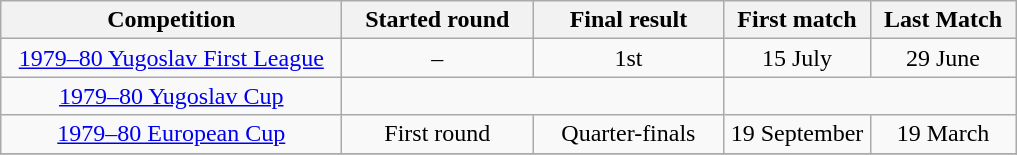<table class="wikitable" style="text-align: center;">
<tr>
<th width="220">Competition</th>
<th width="120">Started round</th>
<th width="120">Final result</th>
<th width="90">First match</th>
<th width="90">Last Match</th>
</tr>
<tr>
<td><a href='#'>1979–80 Yugoslav First League</a></td>
<td>–</td>
<td>1st</td>
<td>15 July</td>
<td>29 June</td>
</tr>
<tr>
<td><a href='#'>1979–80 Yugoslav Cup</a></td>
<td colspan=2></td>
<td colspan=2></td>
</tr>
<tr>
<td><a href='#'>1979–80 European Cup</a></td>
<td>First round</td>
<td>Quarter-finals</td>
<td>19 September</td>
<td>19 March</td>
</tr>
<tr>
</tr>
</table>
